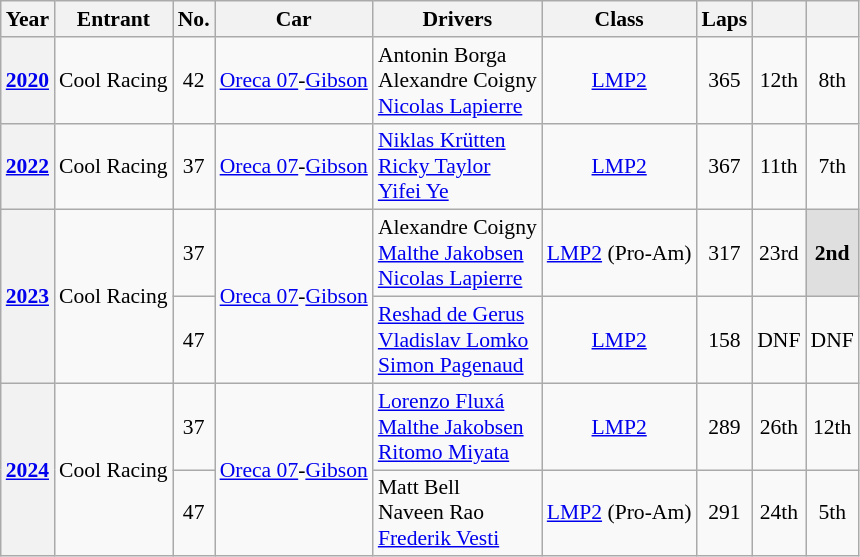<table class="wikitable" style="font-size:90%">
<tr>
<th>Year</th>
<th>Entrant</th>
<th>No.</th>
<th>Car</th>
<th>Drivers</th>
<th>Class</th>
<th>Laps</th>
<th></th>
<th></th>
</tr>
<tr align="center">
<th><a href='#'>2020</a></th>
<td align=left> Cool Racing</td>
<td>42</td>
<td align=left><a href='#'>Oreca 07</a>-<a href='#'>Gibson</a></td>
<td align=left> Antonin Borga<br> Alexandre Coigny<br> <a href='#'>Nicolas Lapierre</a></td>
<td><a href='#'>LMP2</a></td>
<td>365</td>
<td>12th</td>
<td>8th</td>
</tr>
<tr align="center">
<th><a href='#'>2022</a></th>
<td align=left> Cool Racing</td>
<td>37</td>
<td align=left><a href='#'>Oreca 07</a>-<a href='#'>Gibson</a></td>
<td align=left> <a href='#'>Niklas Krütten</a><br> <a href='#'>Ricky Taylor</a><br> <a href='#'>Yifei Ye</a></td>
<td><a href='#'>LMP2</a></td>
<td>367</td>
<td>11th</td>
<td>7th</td>
</tr>
<tr align="center">
<th rowspan=2><a href='#'>2023</a></th>
<td rowspan=2 align=left> Cool Racing</td>
<td>37</td>
<td rowspan=2 align=left><a href='#'>Oreca 07</a>-<a href='#'>Gibson</a></td>
<td align=left> Alexandre Coigny<br> <a href='#'>Malthe Jakobsen</a><br>  <a href='#'>Nicolas Lapierre</a></td>
<td><a href='#'>LMP2</a> (Pro-Am)</td>
<td>317</td>
<td>23rd</td>
<td style="background:#DFDFDF;"><strong>2nd</strong></td>
</tr>
<tr align="center">
<td>47</td>
<td align=left> <a href='#'>Reshad de Gerus</a><br> <a href='#'>Vladislav Lomko</a><br> <a href='#'>Simon Pagenaud</a></td>
<td><a href='#'>LMP2</a></td>
<td>158</td>
<td>DNF</td>
<td>DNF</td>
</tr>
<tr align="center">
<th rowspan=2><a href='#'>2024</a></th>
<td rowspan=2 align=left> Cool Racing</td>
<td>37</td>
<td rowspan=2 align=left><a href='#'>Oreca 07</a>-<a href='#'>Gibson</a></td>
<td align=left> <a href='#'>Lorenzo Fluxá</a><br> <a href='#'>Malthe Jakobsen</a><br> <a href='#'>Ritomo Miyata</a></td>
<td><a href='#'>LMP2</a></td>
<td>289</td>
<td>26th</td>
<td>12th</td>
</tr>
<tr align="center">
<td>47</td>
<td align=left> Matt Bell<br> Naveen Rao<br> <a href='#'>Frederik Vesti</a></td>
<td><a href='#'>LMP2</a> (Pro-Am)</td>
<td>291</td>
<td>24th</td>
<td>5th</td>
</tr>
</table>
